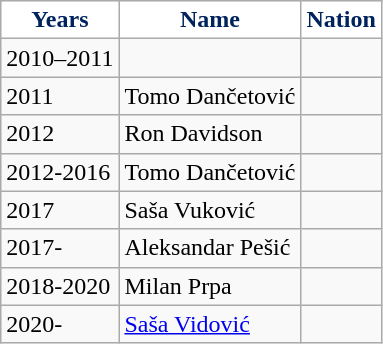<table class="wikitable sortable">
<tr>
<th style="background:white; color:#00235d;" scope="col">Years</th>
<th style="background:white; color:#00235d;" scope="col">Name</th>
<th style="background:white; color:#00235d;" scope="col">Nation</th>
</tr>
<tr>
<td>2010–2011</td>
<td></td>
<td></td>
</tr>
<tr>
<td>2011</td>
<td>Tomo Dančetović</td>
<td></td>
</tr>
<tr>
<td>2012</td>
<td>Ron Davidson</td>
<td></td>
</tr>
<tr>
<td>2012-2016</td>
<td>Tomo Dančetović</td>
<td></td>
</tr>
<tr>
<td>2017</td>
<td>Saša Vuković</td>
<td></td>
</tr>
<tr>
<td>2017-</td>
<td>Aleksandar Pešić</td>
<td></td>
</tr>
<tr>
<td>2018-2020</td>
<td>Milan Prpa</td>
<td></td>
</tr>
<tr>
<td>2020-</td>
<td><a href='#'>Saša Vidović</a></td>
<td></td>
</tr>
</table>
